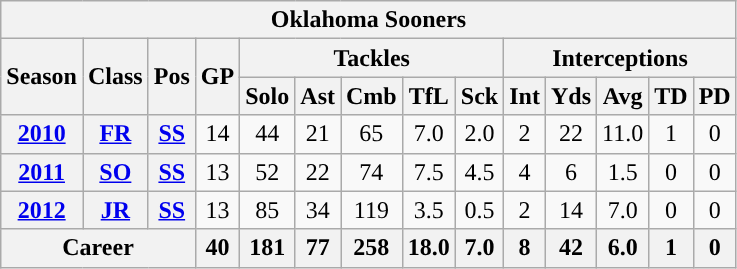<table class="wikitable" style="text-align:center;">
<tr>
<th colspan="14">Oklahoma Sooners</th>
</tr>
<tr>
<th rowspan="2">Season</th>
<th rowspan="2">Class</th>
<th rowspan="2">Pos</th>
<th rowspan="2">GP</th>
<th colspan="5">Tackles</th>
<th colspan="5">Interceptions</th>
</tr>
<tr>
<th>Solo</th>
<th>Ast</th>
<th>Cmb</th>
<th>TfL</th>
<th>Sck</th>
<th>Int</th>
<th>Yds</th>
<th>Avg</th>
<th>TD</th>
<th>PD</th>
</tr>
<tr>
<th><a href='#'>2010</a></th>
<th><a href='#'>FR</a></th>
<th><a href='#'>SS</a></th>
<td>14</td>
<td>44</td>
<td>21</td>
<td>65</td>
<td>7.0</td>
<td>2.0</td>
<td>2</td>
<td>22</td>
<td>11.0</td>
<td>1</td>
<td>0</td>
</tr>
<tr>
<th><a href='#'>2011</a></th>
<th><a href='#'>SO</a></th>
<th><a href='#'>SS</a></th>
<td>13</td>
<td>52</td>
<td>22</td>
<td>74</td>
<td>7.5</td>
<td>4.5</td>
<td>4</td>
<td>6</td>
<td>1.5</td>
<td>0</td>
<td>0</td>
</tr>
<tr>
<th><a href='#'>2012</a></th>
<th><a href='#'>JR</a></th>
<th><a href='#'>SS</a></th>
<td>13</td>
<td>85</td>
<td>34</td>
<td>119</td>
<td>3.5</td>
<td>0.5</td>
<td>2</td>
<td>14</td>
<td>7.0</td>
<td>0</td>
<td>0</td>
</tr>
<tr>
<th colspan="3">Career</th>
<th>40</th>
<th>181</th>
<th>77</th>
<th>258</th>
<th>18.0</th>
<th>7.0</th>
<th>8</th>
<th>42</th>
<th>6.0</th>
<th>1</th>
<th>0</th>
</tr>
</table>
